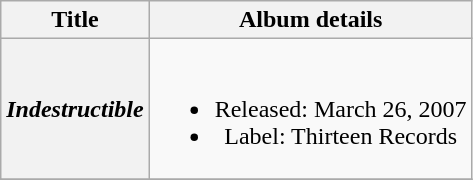<table class="wikitable plainrowheaders" style="text-align:center;">
<tr>
<th rowspan="1">Title</th>
<th rowspan="1">Album details</th>
</tr>
<tr>
<th scope="row"><em>Indestructible</em></th>
<td><br><ul><li>Released: March 26, 2007</li><li>Label: Thirteen Records</li></ul></td>
</tr>
<tr>
</tr>
</table>
